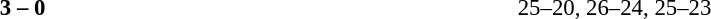<table width=100% cellspacing=1>
<tr>
<th width=20%></th>
<th width=12%></th>
<th width=20%></th>
<th width=33%></th>
<td></td>
</tr>
<tr style=font-size:95%>
<td align=right><strong></strong></td>
<td align=center><strong>3 – 0</strong></td>
<td></td>
<td>25–20, 26–24, 25–23</td>
</tr>
</table>
